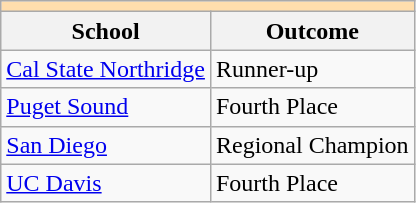<table class="wikitable" style="float:left; margin-right:1em;">
<tr>
<th colspan="3" style="background:#ffdead;"></th>
</tr>
<tr>
<th>School</th>
<th>Outcome</th>
</tr>
<tr>
<td><a href='#'>Cal State Northridge</a></td>
<td>Runner-up</td>
</tr>
<tr>
<td><a href='#'>Puget Sound</a></td>
<td>Fourth Place</td>
</tr>
<tr>
<td><a href='#'>San Diego</a></td>
<td>Regional Champion</td>
</tr>
<tr>
<td><a href='#'>UC Davis</a></td>
<td>Fourth Place</td>
</tr>
</table>
